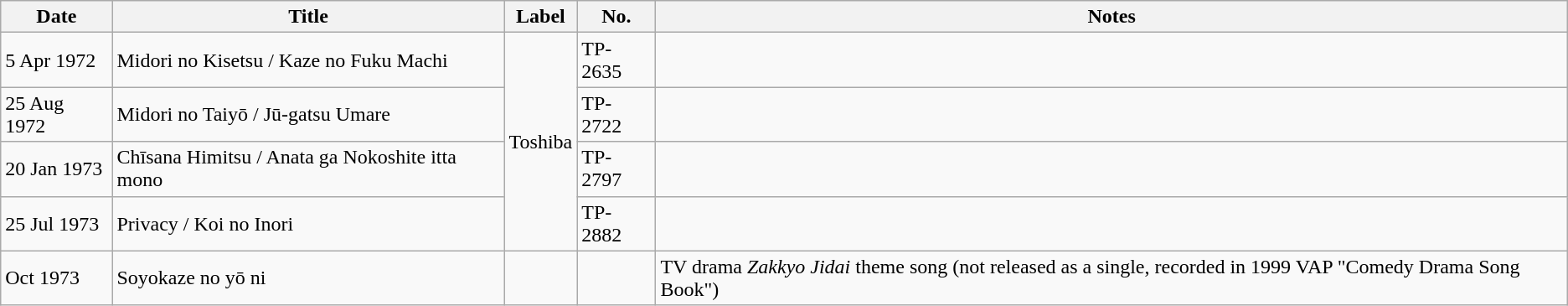<table class="wikitable">
<tr>
<th>Date</th>
<th>Title</th>
<th>Label</th>
<th>No.</th>
<th>Notes</th>
</tr>
<tr>
<td>5 Apr 1972</td>
<td>Midori no Kisetsu / Kaze no Fuku Machi</td>
<td rowspan="4">Toshiba</td>
<td>TP-2635</td>
<td></td>
</tr>
<tr>
<td>25 Aug 1972</td>
<td>Midori no Taiyō / Jū-gatsu Umare</td>
<td>TP-2722</td>
<td></td>
</tr>
<tr>
<td>20 Jan 1973</td>
<td>Chīsana Himitsu / Anata ga Nokoshite itta mono</td>
<td>TP-2797</td>
<td></td>
</tr>
<tr>
<td>25 Jul 1973</td>
<td>Privacy / Koi no Inori</td>
<td>TP-2882</td>
<td></td>
</tr>
<tr>
<td>Oct 1973</td>
<td>Soyokaze no yō ni</td>
<td></td>
<td></td>
<td>TV drama <em>Zakkyo Jidai</em> theme song (not released as a single, recorded in 1999 VAP "Comedy Drama Song Book")</td>
</tr>
</table>
